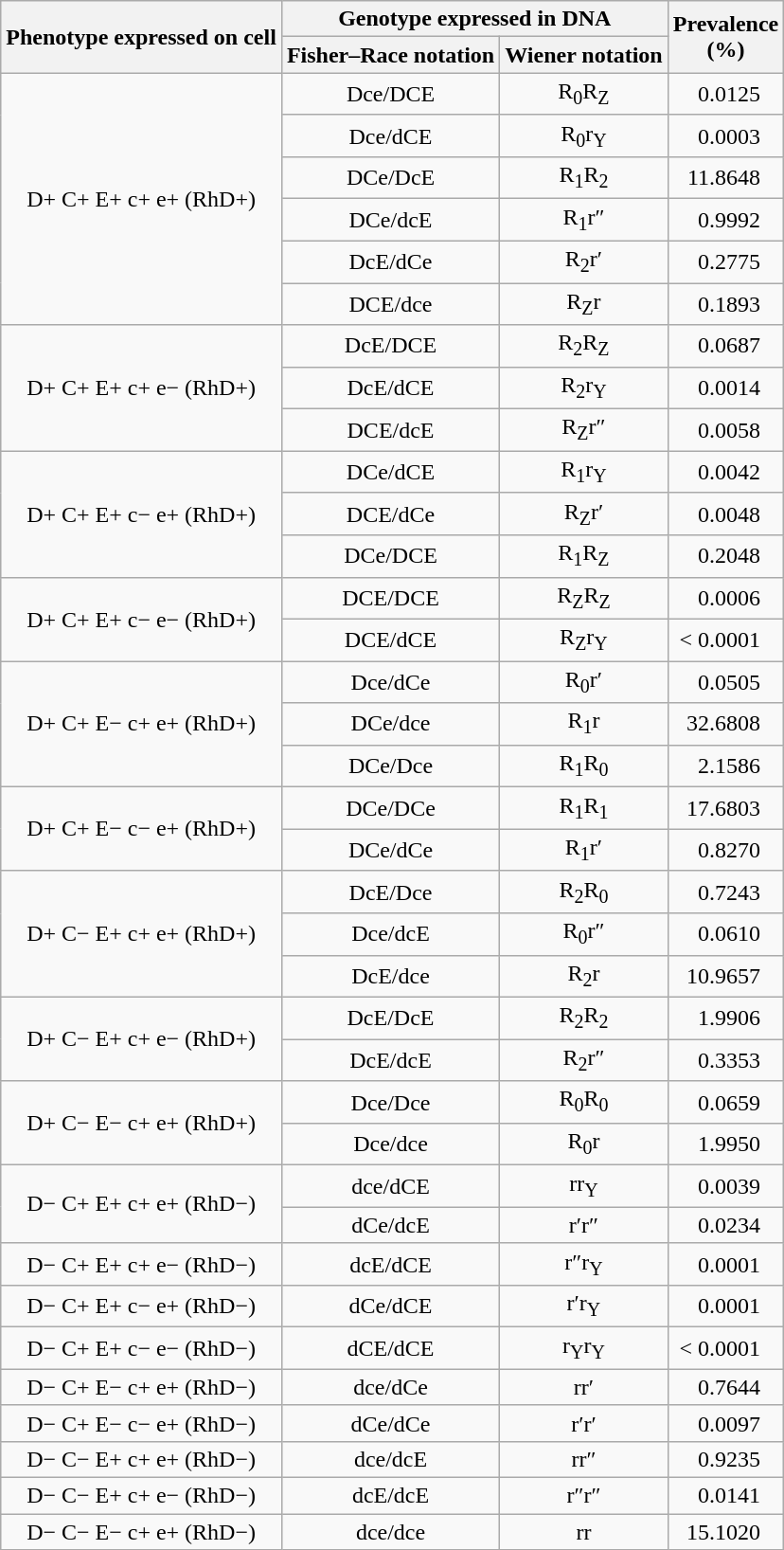<table class="wikitable sortable" style="text-align:center;">
<tr>
<th rowspan="2">Phenotype expressed on cell</th>
<th colspan="2">Genotype expressed in DNA</th>
<th rowspan="2">Prevalence<br>(%)</th>
</tr>
<tr>
<th>Fisher–Race notation</th>
<th>Wiener notation</th>
</tr>
<tr>
<td rowspan="6">D+ C+ E+ c+ e+ (RhD+)</td>
<td>Dce/DCE</td>
<td>R<sub>0</sub>R<sub>Z</sub></td>
<td style="text-align:right; padding-right:1em;">0.0125</td>
</tr>
<tr>
<td>Dce/dCE</td>
<td>R<sub>0</sub>r<sub>Y</sub></td>
<td style="text-align:right; padding-right:1em;">0.0003</td>
</tr>
<tr>
<td>DCe/DcE</td>
<td>R<sub>1</sub>R<sub>2</sub></td>
<td style="text-align:right; padding-right:1em;">11.8648</td>
</tr>
<tr>
<td>DCe/dcE</td>
<td>R<sub>1</sub>r″</td>
<td style="text-align:right; padding-right:1em;">0.9992</td>
</tr>
<tr>
<td>DcE/dCe</td>
<td>R<sub>2</sub>r′</td>
<td style="text-align:right; padding-right:1em;">0.2775</td>
</tr>
<tr>
<td>DCE/dce</td>
<td>R<sub>Z</sub>r</td>
<td style="text-align:right; padding-right:1em;">0.1893</td>
</tr>
<tr>
<td rowspan="3">D+ C+ E+ c+ e− (RhD+)</td>
<td>DcE/DCE</td>
<td>R<sub>2</sub>R<sub>Z</sub></td>
<td style="text-align:right; padding-right:1em;">0.0687</td>
</tr>
<tr>
<td>DcE/dCE</td>
<td>R<sub>2</sub>r<sub>Y</sub></td>
<td style="text-align:right; padding-right:1em;">0.0014</td>
</tr>
<tr>
<td>DCE/dcE</td>
<td>R<sub>Z</sub>r″</td>
<td style="text-align:right; padding-right:1em;">0.0058</td>
</tr>
<tr>
<td rowspan="3">D+ C+ E+ c− e+ (RhD+)</td>
<td>DCe/dCE</td>
<td>R<sub>1</sub>r<sub>Y</sub></td>
<td style="text-align:right; padding-right:1em;">0.0042</td>
</tr>
<tr>
<td>DCE/dCe</td>
<td>R<sub>Z</sub>r′</td>
<td style="text-align:right; padding-right:1em;">0.0048</td>
</tr>
<tr>
<td>DCe/DCE</td>
<td>R<sub>1</sub>R<sub>Z</sub></td>
<td style="text-align:right; padding-right:1em;">0.2048</td>
</tr>
<tr>
<td rowspan="2">D+ C+ E+ c− e− (RhD+)</td>
<td>DCE/DCE</td>
<td>R<sub>Z</sub>R<sub>Z</sub></td>
<td style="text-align:right; padding-right:1em;">0.0006</td>
</tr>
<tr>
<td>DCE/dCE</td>
<td>R<sub>Z</sub>r<sub>Y</sub></td>
<td style="text-align:right; padding-right:1em;">< 0.0001</td>
</tr>
<tr>
<td rowspan="3">D+ C+ E− c+ e+ (RhD+)</td>
<td>Dce/dCe</td>
<td>R<sub>0</sub>r′</td>
<td style="text-align:right; padding-right:1em;">0.0505</td>
</tr>
<tr>
<td>DCe/dce</td>
<td>R<sub>1</sub>r</td>
<td style="text-align:right; padding-right:1em;">32.6808</td>
</tr>
<tr>
<td>DCe/Dce</td>
<td>R<sub>1</sub>R<sub>0</sub></td>
<td style="text-align:right; padding-right:1em;">2.1586</td>
</tr>
<tr>
<td rowspan="2">D+ C+ E− c− e+ (RhD+)</td>
<td>DCe/DCe</td>
<td>R<sub>1</sub>R<sub>1</sub></td>
<td style="text-align:right; padding-right:1em;">17.6803</td>
</tr>
<tr>
<td>DCe/dCe</td>
<td>R<sub>1</sub>r′</td>
<td style="text-align:right; padding-right:1em;">0.8270</td>
</tr>
<tr>
<td rowspan="3">D+ C− E+ c+ e+ (RhD+)</td>
<td>DcE/Dce</td>
<td>R<sub>2</sub>R<sub>0</sub></td>
<td style="text-align:right; padding-right:1em;">0.7243</td>
</tr>
<tr>
<td>Dce/dcE</td>
<td>R<sub>0</sub>r″</td>
<td style="text-align:right; padding-right:1em;">0.0610</td>
</tr>
<tr>
<td>DcE/dce</td>
<td>R<sub>2</sub>r</td>
<td style="text-align:right; padding-right:1em;">10.9657</td>
</tr>
<tr>
<td rowspan="2">D+ C− E+ c+ e− (RhD+)</td>
<td>DcE/DcE</td>
<td>R<sub>2</sub>R<sub>2</sub></td>
<td style="text-align:right; padding-right:1em;">1.9906</td>
</tr>
<tr>
<td>DcE/dcE</td>
<td>R<sub>2</sub>r″</td>
<td style="text-align:right; padding-right:1em;">0.3353</td>
</tr>
<tr>
<td rowspan="2">D+ C− E− c+ e+ (RhD+)</td>
<td>Dce/Dce</td>
<td>R<sub>0</sub>R<sub>0</sub></td>
<td style="text-align:right; padding-right:1em;">0.0659</td>
</tr>
<tr>
<td>Dce/dce</td>
<td>R<sub>0</sub>r</td>
<td style="text-align:right; padding-right:1em;">1.9950</td>
</tr>
<tr>
<td rowspan="2">D− C+ E+ c+ e+ (RhD−)</td>
<td>dce/dCE</td>
<td>rr<sub>Y</sub></td>
<td style="text-align:right; padding-right:1em;">0.0039</td>
</tr>
<tr>
<td>dCe/dcE</td>
<td>r′r″</td>
<td style="text-align:right; padding-right:1em;">0.0234</td>
</tr>
<tr>
<td>D− C+ E+ c+ e− (RhD−)</td>
<td>dcE/dCE</td>
<td>r″r<sub>Y</sub></td>
<td style="text-align:right; padding-right:1em;">0.0001</td>
</tr>
<tr>
<td>D− C+ E+ c− e+ (RhD−)</td>
<td>dCe/dCE</td>
<td>r′r<sub>Y</sub></td>
<td style="text-align:right; padding-right:1em;">0.0001</td>
</tr>
<tr>
<td>D− C+ E+ c− e− (RhD−)</td>
<td>dCE/dCE</td>
<td>r<sub>Y</sub>r<sub>Y</sub></td>
<td style="text-align:right; padding-right:1em;">< 0.0001</td>
</tr>
<tr>
<td>D− C+ E− c+ e+ (RhD−)</td>
<td>dce/dCe</td>
<td>rr′</td>
<td style="text-align:right; padding-right:1em;">0.7644</td>
</tr>
<tr>
<td>D− C+ E− c− e+ (RhD−)</td>
<td>dCe/dCe</td>
<td>r′r′</td>
<td style="text-align:right; padding-right:1em;">0.0097</td>
</tr>
<tr>
<td>D− C− E+ c+ e+ (RhD−)</td>
<td>dce/dcE</td>
<td>rr″</td>
<td style="text-align:right; padding-right:1em;">0.9235</td>
</tr>
<tr>
<td>D− C− E+ c+ e− (RhD−)</td>
<td>dcE/dcE</td>
<td>r″r″</td>
<td style="text-align:right; padding-right:1em;">0.0141</td>
</tr>
<tr>
<td>D− C− E− c+ e+ (RhD−)</td>
<td>dce/dce</td>
<td>rr</td>
<td style="text-align:right; padding-right:1em;">15.1020</td>
</tr>
</table>
